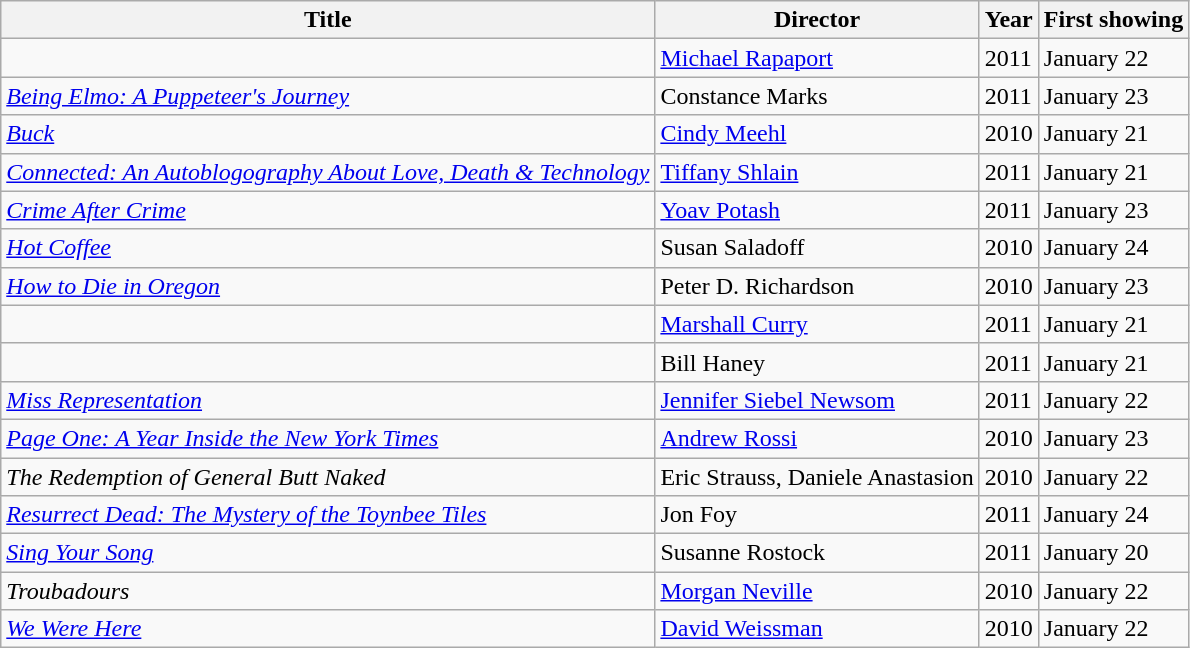<table class="wikitable sortable">
<tr>
<th>Title</th>
<th>Director</th>
<th>Year</th>
<th>First showing</th>
</tr>
<tr>
<td><em></em></td>
<td><a href='#'>Michael Rapaport</a></td>
<td>2011</td>
<td>January 22</td>
</tr>
<tr>
<td><em><a href='#'>Being Elmo: A Puppeteer's Journey</a></em></td>
<td>Constance Marks</td>
<td>2011</td>
<td>January 23</td>
</tr>
<tr>
<td><em><a href='#'>Buck</a></em></td>
<td><a href='#'>Cindy Meehl</a></td>
<td>2010</td>
<td>January 21</td>
</tr>
<tr>
<td><em><a href='#'>Connected: An Autoblogography About Love, Death & Technology</a></em></td>
<td><a href='#'>Tiffany Shlain</a></td>
<td>2011</td>
<td>January 21</td>
</tr>
<tr>
<td><em><a href='#'>Crime After Crime</a></em></td>
<td><a href='#'>Yoav Potash</a></td>
<td>2011</td>
<td>January 23</td>
</tr>
<tr>
<td><em><a href='#'>Hot Coffee</a></em></td>
<td>Susan Saladoff</td>
<td>2010</td>
<td>January 24</td>
</tr>
<tr>
<td><em><a href='#'>How to Die in Oregon</a></em></td>
<td>Peter D. Richardson</td>
<td>2010</td>
<td>January 23</td>
</tr>
<tr>
<td><em></em></td>
<td><a href='#'>Marshall Curry</a></td>
<td>2011</td>
<td>January 21</td>
</tr>
<tr>
<td><em></em></td>
<td>Bill Haney</td>
<td>2011</td>
<td>January 21</td>
</tr>
<tr>
<td><em><a href='#'>Miss Representation</a></em></td>
<td><a href='#'>Jennifer Siebel Newsom</a></td>
<td>2011</td>
<td>January 22</td>
</tr>
<tr>
<td><em><a href='#'>Page One: A Year Inside the New York Times</a></em></td>
<td><a href='#'>Andrew Rossi</a></td>
<td>2010</td>
<td>January 23</td>
</tr>
<tr>
<td><em>The Redemption of General Butt Naked</em></td>
<td>Eric Strauss, Daniele Anastasion</td>
<td>2010</td>
<td>January 22</td>
</tr>
<tr>
<td><em><a href='#'>Resurrect Dead: The Mystery of the Toynbee Tiles</a></em></td>
<td>Jon Foy</td>
<td>2011</td>
<td>January 24</td>
</tr>
<tr>
<td><em><a href='#'>Sing Your Song</a></em></td>
<td>Susanne Rostock</td>
<td>2011</td>
<td>January 20</td>
</tr>
<tr>
<td><em>Troubadours</em></td>
<td><a href='#'>Morgan Neville</a></td>
<td>2010</td>
<td>January 22</td>
</tr>
<tr>
<td><em><a href='#'>We Were Here</a></em></td>
<td><a href='#'>David Weissman</a></td>
<td>2010</td>
<td>January 22</td>
</tr>
</table>
